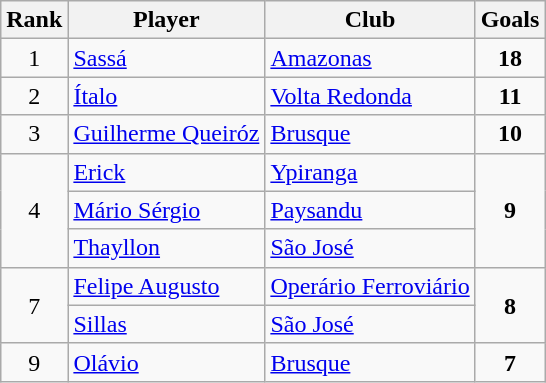<table class=wikitable style="text-align:left">
<tr>
<th>Rank</th>
<th>Player</th>
<th>Club</th>
<th>Goals</th>
</tr>
<tr>
<td style="text-align:center">1</td>
<td> <a href='#'>Sassá</a></td>
<td><a href='#'>Amazonas</a></td>
<td style="text-align:center"><strong>18</strong></td>
</tr>
<tr>
<td style="text-align:center">2</td>
<td> <a href='#'>Ítalo</a></td>
<td><a href='#'>Volta Redonda</a></td>
<td style="text-align:center"><strong>11</strong></td>
</tr>
<tr>
<td style="text-align:center">3</td>
<td> <a href='#'>Guilherme Queiróz</a></td>
<td><a href='#'>Brusque</a></td>
<td style="text-align:center"><strong>10</strong></td>
</tr>
<tr>
<td style="text-align:center" rowspan=3>4</td>
<td> <a href='#'>Erick</a></td>
<td><a href='#'>Ypiranga</a></td>
<td style="text-align:center" rowspan=3><strong>9</strong></td>
</tr>
<tr>
<td> <a href='#'>Mário Sérgio</a></td>
<td><a href='#'>Paysandu</a></td>
</tr>
<tr>
<td> <a href='#'>Thayllon</a></td>
<td><a href='#'>São José</a></td>
</tr>
<tr>
<td style="text-align:center" rowspan=2>7</td>
<td> <a href='#'>Felipe Augusto</a></td>
<td><a href='#'>Operário Ferroviário</a></td>
<td style="text-align:center" rowspan=2><strong>8</strong></td>
</tr>
<tr>
<td> <a href='#'>Sillas</a></td>
<td><a href='#'>São José</a></td>
</tr>
<tr>
<td style="text-align:center">9</td>
<td> <a href='#'>Olávio</a></td>
<td><a href='#'>Brusque</a></td>
<td style="text-align:center"><strong>7</strong></td>
</tr>
</table>
